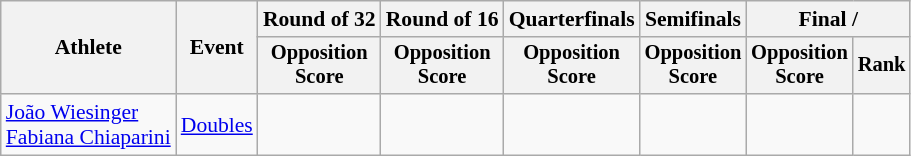<table class=wikitable style="font-size:90%">
<tr>
<th rowspan="2">Athlete</th>
<th rowspan="2">Event</th>
<th>Round of 32</th>
<th>Round of 16</th>
<th>Quarterfinals</th>
<th>Semifinals</th>
<th colspan=2>Final / </th>
</tr>
<tr style="font-size:95%">
<th>Opposition<br>Score</th>
<th>Opposition<br>Score</th>
<th>Opposition<br>Score</th>
<th>Opposition<br>Score</th>
<th>Opposition<br>Score</th>
<th>Rank</th>
</tr>
<tr align=center>
<td align=left><a href='#'>João Wiesinger</a><br><a href='#'>Fabiana Chiaparini</a></td>
<td align=left rowspan="2"><a href='#'>Doubles</a></td>
<td></td>
<td></td>
<td></td>
<td></td>
<td></td>
<td></td>
</tr>
</table>
